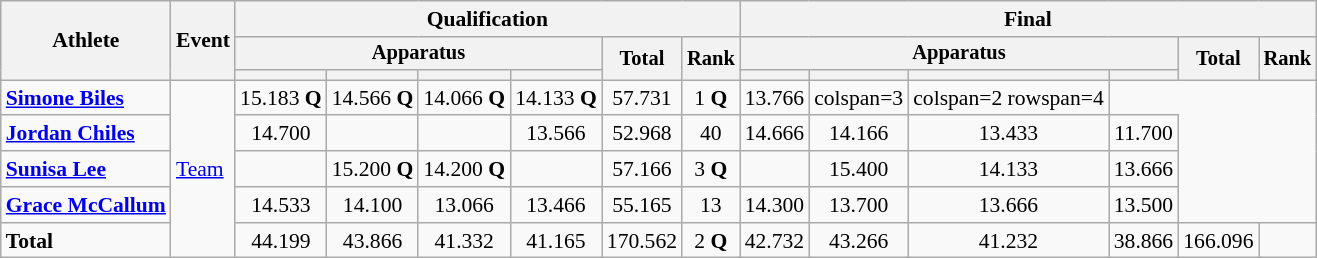<table class=wikitable style=font-size:90%;text-align:center>
<tr>
<th rowspan=3>Athlete</th>
<th rowspan=3>Event</th>
<th colspan=6>Qualification</th>
<th colspan=6>Final</th>
</tr>
<tr style=font-size:95%>
<th colspan=4>Apparatus</th>
<th rowspan=2>Total</th>
<th rowspan=2>Rank</th>
<th colspan=4>Apparatus</th>
<th rowspan=2>Total</th>
<th rowspan=2>Rank</th>
</tr>
<tr style=font-size:95%>
<th></th>
<th></th>
<th></th>
<th></th>
<th></th>
<th></th>
<th></th>
<th></th>
</tr>
<tr>
<td align=left><strong><a href='#'>Simone Biles</a></strong></td>
<td align=left rowspan=5><a href='#'>Team</a></td>
<td>15.183 <strong>Q</strong></td>
<td>14.566 <strong>Q</strong></td>
<td>14.066 <strong>Q</strong></td>
<td>14.133 <strong>Q</strong></td>
<td>57.731</td>
<td>1 <strong>Q</strong></td>
<td>13.766</td>
<td>colspan=3 </td>
<td>colspan=2 rowspan=4 </td>
</tr>
<tr>
<td align=left><strong><a href='#'>Jordan Chiles</a></strong></td>
<td>14.700</td>
<td></td>
<td></td>
<td>13.566</td>
<td>52.968</td>
<td>40</td>
<td>14.666</td>
<td>14.166</td>
<td>13.433</td>
<td>11.700</td>
</tr>
<tr>
<td align=left><strong><a href='#'>Sunisa Lee</a></strong></td>
<td></td>
<td>15.200 <strong>Q</strong></td>
<td>14.200 <strong>Q</strong></td>
<td></td>
<td>57.166</td>
<td>3 <strong>Q</strong></td>
<td></td>
<td>15.400</td>
<td>14.133</td>
<td>13.666</td>
</tr>
<tr>
<td align=left><strong><a href='#'>Grace McCallum</a></strong></td>
<td>14.533</td>
<td>14.100</td>
<td>13.066</td>
<td>13.466</td>
<td>55.165</td>
<td>13</td>
<td>14.300</td>
<td>13.700</td>
<td>13.666</td>
<td>13.500</td>
</tr>
<tr>
<td align=left><strong>Total</strong></td>
<td>44.199</td>
<td>43.866</td>
<td>41.332</td>
<td>41.165</td>
<td>170.562</td>
<td>2 <strong>Q</strong></td>
<td>42.732</td>
<td>43.266</td>
<td>41.232</td>
<td>38.866</td>
<td>166.096</td>
<td></td>
</tr>
</table>
